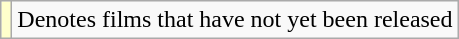<table class="wikitable">
<tr>
<td style="background:#ffc;"></td>
<td>Denotes films that have not yet been released</td>
</tr>
</table>
